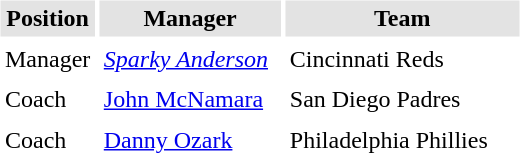<table border="0" cellspacing="3" cellpadding="3">
<tr style="background: #e3e3e3;">
<th width="50">Position</th>
<th style="width:115px;">Manager</th>
<th style="width:150px;">Team</th>
</tr>
<tr>
<td>Manager</td>
<td><em><a href='#'>Sparky Anderson</a></em></td>
<td>Cincinnati Reds</td>
</tr>
<tr>
<td>Coach</td>
<td><a href='#'>John McNamara</a></td>
<td>San Diego Padres</td>
</tr>
<tr>
<td>Coach</td>
<td><a href='#'>Danny Ozark</a></td>
<td>Philadelphia Phillies</td>
</tr>
</table>
